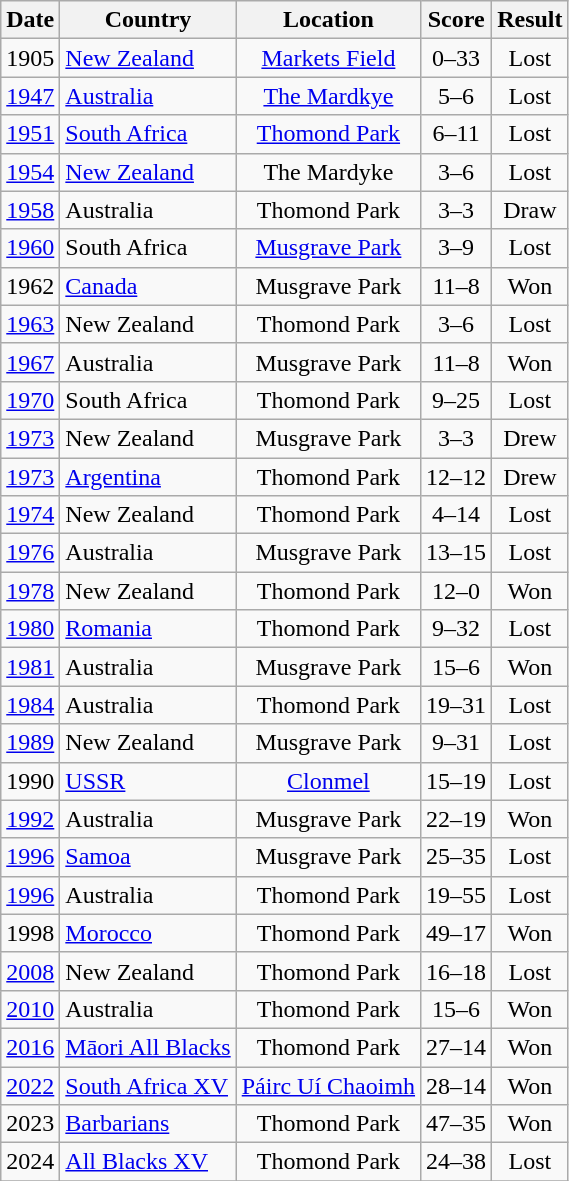<table class="wikitable collapsible collapsed" style="text-align:center">
<tr>
<th>Date</th>
<th>Country</th>
<th>Location</th>
<th>Score</th>
<th>Result</th>
</tr>
<tr>
<td>1905</td>
<td style="text-align:left;"> <a href='#'>New Zealand</a></td>
<td><a href='#'>Markets Field</a></td>
<td>0–33</td>
<td>Lost</td>
</tr>
<tr>
<td><a href='#'>1947</a></td>
<td style="text-align:left;"> <a href='#'>Australia</a></td>
<td><a href='#'>The Mardkye</a></td>
<td>5–6</td>
<td>Lost</td>
</tr>
<tr>
<td><a href='#'>1951</a></td>
<td style="text-align:left;"> <a href='#'>South Africa</a></td>
<td><a href='#'>Thomond Park</a></td>
<td>6–11</td>
<td>Lost</td>
</tr>
<tr>
<td><a href='#'>1954</a></td>
<td style="text-align:left;"> <a href='#'>New Zealand</a></td>
<td>The Mardyke</td>
<td>3–6</td>
<td>Lost</td>
</tr>
<tr>
<td><a href='#'>1958</a></td>
<td style="text-align:left;"> Australia</td>
<td>Thomond Park</td>
<td>3–3</td>
<td>Draw</td>
</tr>
<tr>
<td><a href='#'>1960</a></td>
<td style="text-align:left;"> South Africa</td>
<td><a href='#'>Musgrave Park</a></td>
<td>3–9</td>
<td>Lost</td>
</tr>
<tr>
<td>1962</td>
<td style="text-align:left;"> <a href='#'>Canada</a></td>
<td>Musgrave Park</td>
<td>11–8</td>
<td>Won</td>
</tr>
<tr>
<td><a href='#'>1963</a></td>
<td style="text-align:left;"> New Zealand</td>
<td>Thomond Park</td>
<td>3–6</td>
<td>Lost</td>
</tr>
<tr>
<td><a href='#'>1967</a></td>
<td style="text-align:left;"> Australia</td>
<td>Musgrave Park</td>
<td>11–8</td>
<td>Won</td>
</tr>
<tr>
<td><a href='#'>1970</a></td>
<td style="text-align:left;"> South Africa</td>
<td>Thomond Park</td>
<td>9–25</td>
<td>Lost</td>
</tr>
<tr>
<td><a href='#'>1973</a></td>
<td style="text-align:left;"> New Zealand</td>
<td>Musgrave Park</td>
<td>3–3</td>
<td>Drew</td>
</tr>
<tr>
<td><a href='#'>1973</a></td>
<td style="text-align:left;"> <a href='#'>Argentina</a></td>
<td>Thomond Park</td>
<td>12–12</td>
<td>Drew</td>
</tr>
<tr>
<td><a href='#'>1974</a></td>
<td style="text-align:left;"> New Zealand</td>
<td>Thomond Park</td>
<td>4–14</td>
<td>Lost</td>
</tr>
<tr>
<td><a href='#'>1976</a></td>
<td style="text-align:left;"> Australia</td>
<td>Musgrave Park</td>
<td>13–15</td>
<td>Lost</td>
</tr>
<tr>
<td><a href='#'>1978</a></td>
<td style="text-align:left;"> New Zealand</td>
<td>Thomond Park</td>
<td>12–0</td>
<td>Won</td>
</tr>
<tr>
<td><a href='#'>1980</a></td>
<td style="text-align:left;"> <a href='#'>Romania</a></td>
<td>Thomond Park</td>
<td>9–32</td>
<td>Lost</td>
</tr>
<tr>
<td><a href='#'>1981</a></td>
<td style="text-align:left;"> Australia</td>
<td>Musgrave Park</td>
<td>15–6</td>
<td>Won</td>
</tr>
<tr>
<td><a href='#'>1984</a></td>
<td style="text-align:left;"> Australia</td>
<td>Thomond Park</td>
<td>19–31</td>
<td>Lost</td>
</tr>
<tr>
<td><a href='#'>1989</a></td>
<td style="text-align:left;"> New Zealand</td>
<td>Musgrave Park</td>
<td>9–31</td>
<td>Lost</td>
</tr>
<tr>
<td>1990</td>
<td style="text-align:left;"> <a href='#'>USSR</a></td>
<td><a href='#'>Clonmel</a></td>
<td>15–19</td>
<td>Lost</td>
</tr>
<tr>
<td><a href='#'>1992</a></td>
<td style="text-align:left;"> Australia</td>
<td>Musgrave Park</td>
<td>22–19</td>
<td>Won</td>
</tr>
<tr>
<td><a href='#'>1996</a></td>
<td style="text-align:left;"> <a href='#'>Samoa</a></td>
<td>Musgrave Park</td>
<td>25–35</td>
<td>Lost</td>
</tr>
<tr>
<td><a href='#'>1996</a></td>
<td style="text-align:left;"> Australia</td>
<td>Thomond Park</td>
<td>19–55</td>
<td>Lost</td>
</tr>
<tr>
<td>1998</td>
<td style="text-align:left;"> <a href='#'>Morocco</a></td>
<td>Thomond Park</td>
<td>49–17</td>
<td>Won</td>
</tr>
<tr>
<td><a href='#'>2008</a></td>
<td style="text-align:left;"> New Zealand</td>
<td>Thomond Park</td>
<td>16–18</td>
<td>Lost</td>
</tr>
<tr>
<td><a href='#'>2010</a></td>
<td style="text-align:left;"> Australia</td>
<td>Thomond Park</td>
<td>15–6</td>
<td>Won</td>
</tr>
<tr>
<td><a href='#'>2016</a></td>
<td style="text-align:left;"> <a href='#'>Māori All Blacks</a></td>
<td>Thomond Park</td>
<td>27–14</td>
<td>Won</td>
</tr>
<tr>
<td><a href='#'>2022</a></td>
<td style="text-align:left;"> <a href='#'>South Africa XV</a></td>
<td><a href='#'>Páirc Uí Chaoimh</a></td>
<td>28–14</td>
<td>Won</td>
</tr>
<tr>
<td>2023</td>
<td style="text-align:left;"><a href='#'>Barbarians</a></td>
<td>Thomond Park</td>
<td>47–35</td>
<td>Won</td>
</tr>
<tr>
<td>2024</td>
<td style="text-align:left;"> <a href='#'>All Blacks XV</a></td>
<td>Thomond Park</td>
<td>24–38</td>
<td>Lost</td>
</tr>
<tr>
</tr>
</table>
